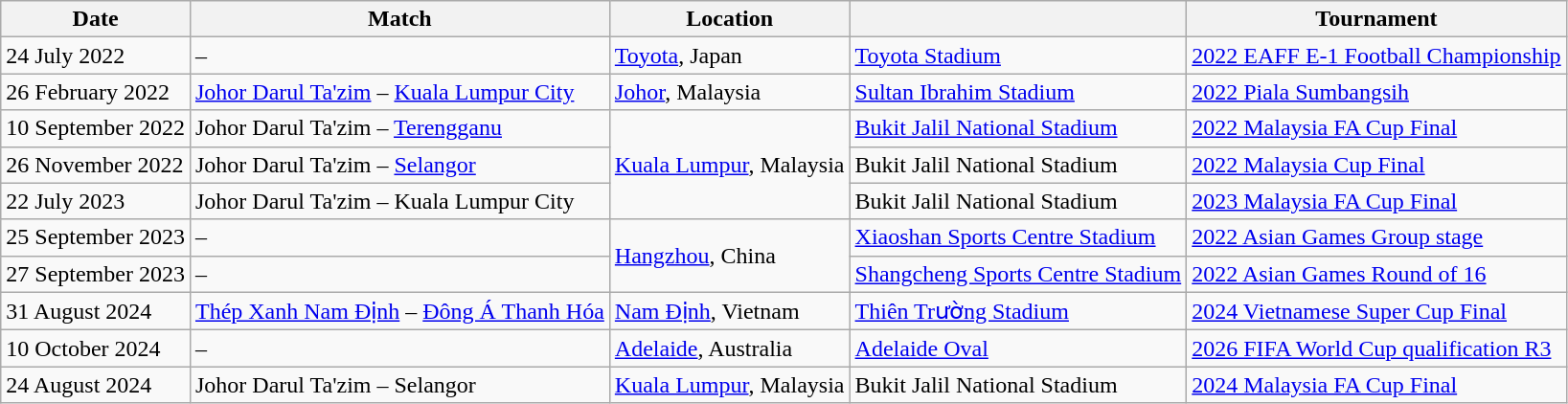<table class="wikitable">
<tr>
<th>Date</th>
<th>Match</th>
<th>Location</th>
<th></th>
<th>Tournament</th>
</tr>
<tr>
<td>24 July 2022</td>
<td> – </td>
<td><a href='#'>Toyota</a>, Japan</td>
<td><a href='#'>Toyota Stadium</a></td>
<td><a href='#'>2022 EAFF E-1 Football Championship</a></td>
</tr>
<tr>
<td>26 February 2022</td>
<td><a href='#'>Johor Darul Ta'zim</a> – <a href='#'>Kuala Lumpur City</a></td>
<td><a href='#'>Johor</a>, Malaysia</td>
<td><a href='#'>Sultan Ibrahim Stadium</a></td>
<td><a href='#'>2022 Piala Sumbangsih</a></td>
</tr>
<tr>
<td>10 September 2022</td>
<td>Johor Darul Ta'zim – <a href='#'>Terengganu</a></td>
<td rowspan="3"><a href='#'>Kuala Lumpur</a>, Malaysia</td>
<td><a href='#'>Bukit Jalil National Stadium</a></td>
<td><a href='#'>2022 Malaysia FA Cup Final</a></td>
</tr>
<tr>
<td>26 November 2022</td>
<td>Johor Darul Ta'zim – <a href='#'>Selangor</a></td>
<td>Bukit Jalil National Stadium</td>
<td><a href='#'>2022 Malaysia Cup Final</a></td>
</tr>
<tr>
<td>22 July 2023</td>
<td>Johor Darul Ta'zim – Kuala Lumpur City</td>
<td>Bukit Jalil National Stadium</td>
<td><a href='#'>2023 Malaysia FA Cup Final</a></td>
</tr>
<tr>
<td>25 September 2023</td>
<td> – </td>
<td rowspan="2"><a href='#'>Hangzhou</a>, China</td>
<td><a href='#'>Xiaoshan Sports Centre Stadium</a></td>
<td><a href='#'>2022 Asian Games Group stage</a></td>
</tr>
<tr>
<td>27 September 2023</td>
<td> – </td>
<td><a href='#'>Shangcheng Sports Centre Stadium</a></td>
<td><a href='#'>2022 Asian Games Round of 16</a></td>
</tr>
<tr>
<td>31 August 2024</td>
<td><a href='#'>Thép Xanh Nam Định</a> – <a href='#'>Đông Á Thanh Hóa</a></td>
<td><a href='#'>Nam Định</a>, Vietnam</td>
<td><a href='#'>Thiên Trường Stadium</a></td>
<td><a href='#'>2024 Vietnamese Super Cup Final</a></td>
</tr>
<tr>
<td>10 October 2024</td>
<td> – </td>
<td><a href='#'>Adelaide</a>, Australia</td>
<td><a href='#'>Adelaide Oval</a></td>
<td><a href='#'>2026 FIFA World Cup qualification R3</a></td>
</tr>
<tr>
<td>24 August 2024</td>
<td>Johor Darul Ta'zim – Selangor</td>
<td><a href='#'>Kuala Lumpur</a>, Malaysia</td>
<td>Bukit Jalil National Stadium</td>
<td><a href='#'>2024 Malaysia FA Cup Final</a></td>
</tr>
</table>
